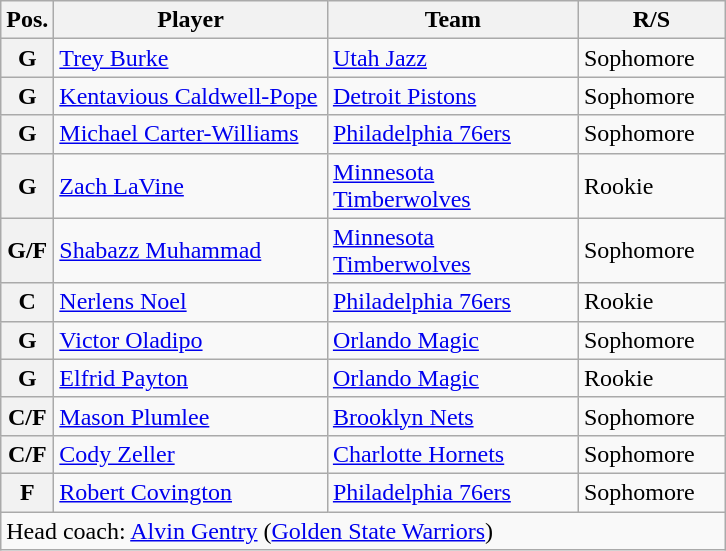<table class="wikitable">
<tr>
<th>Pos.</th>
<th style="width:175px;">Player</th>
<th width=160>Team</th>
<th width=90>R/S</th>
</tr>
<tr>
<th>G</th>
<td><a href='#'>Trey Burke</a></td>
<td><a href='#'>Utah Jazz</a></td>
<td>Sophomore</td>
</tr>
<tr>
<th>G</th>
<td><a href='#'>Kentavious Caldwell-Pope</a></td>
<td><a href='#'>Detroit Pistons</a></td>
<td>Sophomore</td>
</tr>
<tr>
<th>G</th>
<td><a href='#'>Michael Carter-Williams</a></td>
<td><a href='#'>Philadelphia 76ers</a></td>
<td>Sophomore</td>
</tr>
<tr>
<th>G</th>
<td><a href='#'>Zach LaVine</a></td>
<td><a href='#'>Minnesota Timberwolves</a></td>
<td>Rookie</td>
</tr>
<tr>
<th>G/F</th>
<td><a href='#'>Shabazz Muhammad</a></td>
<td><a href='#'>Minnesota Timberwolves</a></td>
<td>Sophomore</td>
</tr>
<tr>
<th>C</th>
<td><a href='#'>Nerlens Noel</a></td>
<td><a href='#'>Philadelphia 76ers</a></td>
<td>Rookie</td>
</tr>
<tr>
<th>G</th>
<td><a href='#'>Victor Oladipo</a></td>
<td><a href='#'>Orlando Magic</a></td>
<td>Sophomore</td>
</tr>
<tr>
<th>G</th>
<td><a href='#'>Elfrid Payton</a></td>
<td><a href='#'>Orlando Magic</a></td>
<td>Rookie</td>
</tr>
<tr>
<th>C/F</th>
<td><a href='#'>Mason Plumlee</a></td>
<td><a href='#'>Brooklyn Nets</a></td>
<td>Sophomore</td>
</tr>
<tr>
<th>C/F</th>
<td><a href='#'>Cody Zeller</a></td>
<td><a href='#'>Charlotte Hornets</a></td>
<td>Sophomore</td>
</tr>
<tr>
<th>F</th>
<td><a href='#'>Robert Covington</a></td>
<td><a href='#'>Philadelphia 76ers</a></td>
<td>Sophomore</td>
</tr>
<tr>
<td colspan="4">Head coach: <a href='#'>Alvin Gentry</a> (<a href='#'>Golden State Warriors</a>)</td>
</tr>
</table>
